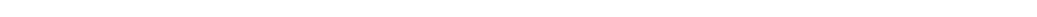<table style="width:88%; text-align:center;">
<tr style="color:white;">
<td style="background:"><strong>74</strong></td>
<td style="background:"><strong>4</strong></td>
<td style="background:"><strong>66</strong></td>
</tr>
</table>
